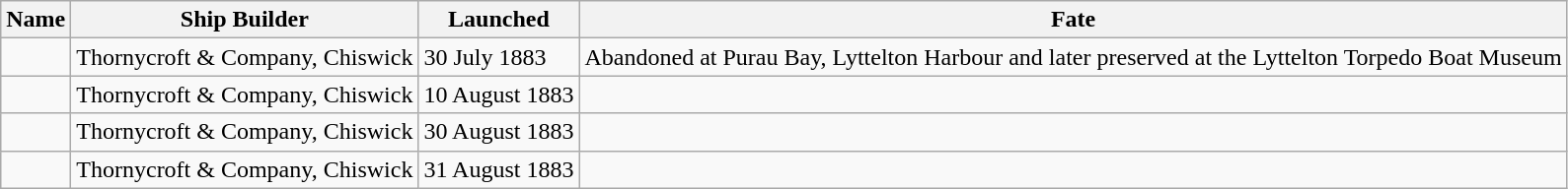<table class="wikitable" style="text-align:left">
<tr>
<th>Name</th>
<th>Ship Builder</th>
<th>Launched</th>
<th>Fate</th>
</tr>
<tr>
<td></td>
<td>Thornycroft & Company, Chiswick</td>
<td>30 July 1883</td>
<td>Abandoned at Purau Bay, Lyttelton Harbour and later preserved at the Lyttelton Torpedo Boat Museum</td>
</tr>
<tr>
<td></td>
<td>Thornycroft & Company, Chiswick</td>
<td>10 August 1883</td>
<td></td>
</tr>
<tr>
<td></td>
<td>Thornycroft & Company, Chiswick</td>
<td>30 August 1883</td>
<td></td>
</tr>
<tr>
<td></td>
<td>Thornycroft & Company, Chiswick</td>
<td>31 August 1883</td>
<td></td>
</tr>
</table>
